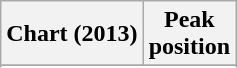<table class="wikitable sortable plainrowheaders" style="text-align: center;">
<tr>
<th scope="col">Chart (2013)</th>
<th scope="col">Peak<br>position</th>
</tr>
<tr>
</tr>
<tr>
</tr>
<tr>
</tr>
</table>
